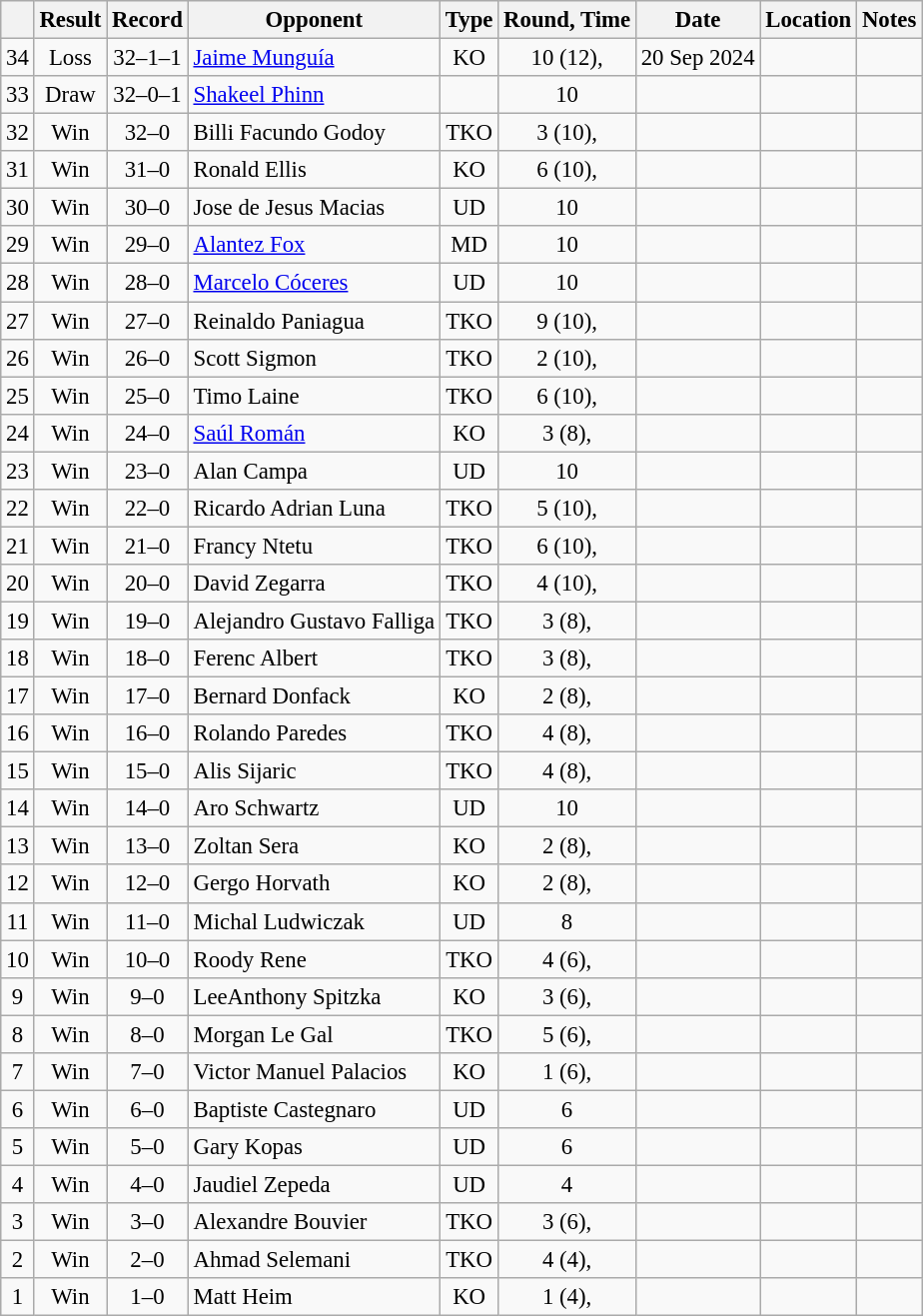<table class="wikitable" style="text-align:center; font-size:95%">
<tr>
<th></th>
<th>Result</th>
<th>Record</th>
<th>Opponent</th>
<th>Type</th>
<th>Round, Time</th>
<th>Date</th>
<th>Location</th>
<th>Notes</th>
</tr>
<tr>
<td>34</td>
<td>Loss</td>
<td>32–1–1</td>
<td align=left> <a href='#'>Jaime Munguía</a></td>
<td>KO</td>
<td>10 (12), </td>
<td>20 Sep 2024</td>
<td align=left></td>
<td align=left></td>
</tr>
<tr>
<td>33</td>
<td>Draw</td>
<td>32–0–1</td>
<td align=left> <a href='#'>Shakeel Phinn</a></td>
<td></td>
<td>10</td>
<td></td>
<td align=left></td>
<td align=left></td>
</tr>
<tr>
<td>32</td>
<td>Win</td>
<td>32–0</td>
<td align=left> Billi Facundo Godoy</td>
<td>TKO</td>
<td>3 (10), </td>
<td></td>
<td align=left></td>
<td align=left></td>
</tr>
<tr>
<td>31</td>
<td>Win</td>
<td>31–0</td>
<td align=left> Ronald Ellis</td>
<td>KO</td>
<td>6 (10), </td>
<td></td>
<td align=left></td>
<td align=left></td>
</tr>
<tr>
<td>30</td>
<td>Win</td>
<td>30–0</td>
<td align=left> Jose de Jesus Macias</td>
<td>UD</td>
<td>10</td>
<td></td>
<td align=left></td>
<td align=left></td>
</tr>
<tr>
<td>29</td>
<td>Win</td>
<td>29–0</td>
<td align=left> <a href='#'>Alantez Fox</a></td>
<td>MD</td>
<td>10</td>
<td></td>
<td align=left></td>
<td align=left></td>
</tr>
<tr>
<td>28</td>
<td>Win</td>
<td>28–0</td>
<td align=left> <a href='#'>Marcelo Cóceres</a></td>
<td>UD</td>
<td>10</td>
<td></td>
<td align=left></td>
<td align=left></td>
</tr>
<tr>
<td>27</td>
<td>Win</td>
<td>27–0</td>
<td align=left> Reinaldo Paniagua</td>
<td>TKO</td>
<td>9 (10), </td>
<td></td>
<td align=left></td>
<td align=left></td>
</tr>
<tr>
<td>26</td>
<td>Win</td>
<td>26–0</td>
<td align=left> Scott Sigmon</td>
<td>TKO</td>
<td>2 (10), </td>
<td></td>
<td align=left></td>
<td align=left></td>
</tr>
<tr>
<td>25</td>
<td>Win</td>
<td>25–0</td>
<td align=left> Timo Laine</td>
<td>TKO</td>
<td>6 (10), </td>
<td></td>
<td align=left></td>
<td></td>
</tr>
<tr>
<td>24</td>
<td>Win</td>
<td>24–0</td>
<td align=left> <a href='#'>Saúl Román</a></td>
<td>KO</td>
<td>3 (8), </td>
<td></td>
<td align=left></td>
<td></td>
</tr>
<tr>
<td>23</td>
<td>Win</td>
<td>23–0</td>
<td align=left> Alan Campa</td>
<td>UD</td>
<td>10</td>
<td></td>
<td align=left></td>
<td align=left></td>
</tr>
<tr>
<td>22</td>
<td>Win</td>
<td>22–0</td>
<td align=left> Ricardo Adrian Luna</td>
<td>TKO</td>
<td>5 (10), </td>
<td></td>
<td align=left></td>
<td align=left></td>
</tr>
<tr>
<td>21</td>
<td>Win</td>
<td>21–0</td>
<td align=left> Francy Ntetu</td>
<td>TKO</td>
<td>6 (10), </td>
<td></td>
<td align=left></td>
<td align=left></td>
</tr>
<tr>
<td>20</td>
<td>Win</td>
<td>20–0</td>
<td align=left> David Zegarra</td>
<td>TKO</td>
<td>4 (10), </td>
<td></td>
<td align=left></td>
<td align=left></td>
</tr>
<tr>
<td>19</td>
<td>Win</td>
<td>19–0</td>
<td align=left> Alejandro Gustavo Falliga</td>
<td>TKO</td>
<td>3 (8), </td>
<td></td>
<td align=left></td>
<td></td>
</tr>
<tr>
<td>18</td>
<td>Win</td>
<td>18–0</td>
<td align=left> Ferenc Albert</td>
<td>TKO</td>
<td>3 (8), </td>
<td></td>
<td align=left></td>
<td></td>
</tr>
<tr>
<td>17</td>
<td>Win</td>
<td>17–0</td>
<td align=left> Bernard Donfack</td>
<td>KO</td>
<td>2 (8), </td>
<td></td>
<td align=left></td>
<td></td>
</tr>
<tr>
<td>16</td>
<td>Win</td>
<td>16–0</td>
<td align=left> Rolando Paredes</td>
<td>TKO</td>
<td>4 (8), </td>
<td></td>
<td align=left></td>
<td></td>
</tr>
<tr>
<td>15</td>
<td>Win</td>
<td>15–0</td>
<td align=left> Alis Sijaric</td>
<td>TKO</td>
<td>4 (8), </td>
<td></td>
<td align=left></td>
<td></td>
</tr>
<tr>
<td>14</td>
<td>Win</td>
<td>14–0</td>
<td align=left> Aro Schwartz</td>
<td>UD</td>
<td>10</td>
<td></td>
<td align=left></td>
<td align=left></td>
</tr>
<tr>
<td>13</td>
<td>Win</td>
<td>13–0</td>
<td align=left> Zoltan Sera</td>
<td>KO</td>
<td>2 (8), </td>
<td></td>
<td align=left></td>
<td></td>
</tr>
<tr>
<td>12</td>
<td>Win</td>
<td>12–0</td>
<td align=left> Gergo Horvath</td>
<td>KO</td>
<td>2 (8), </td>
<td></td>
<td align=left></td>
<td></td>
</tr>
<tr>
<td>11</td>
<td>Win</td>
<td>11–0</td>
<td align=left> Michal Ludwiczak</td>
<td>UD</td>
<td>8</td>
<td></td>
<td align=left></td>
<td></td>
</tr>
<tr>
<td>10</td>
<td>Win</td>
<td>10–0</td>
<td align=left> Roody Rene</td>
<td>TKO</td>
<td>4 (6), </td>
<td></td>
<td align=left></td>
<td></td>
</tr>
<tr>
<td>9</td>
<td>Win</td>
<td>9–0</td>
<td align=left> LeeAnthony Spitzka</td>
<td>KO</td>
<td>3 (6), </td>
<td></td>
<td align=left></td>
<td></td>
</tr>
<tr>
<td>8</td>
<td>Win</td>
<td>8–0</td>
<td align=left> Morgan Le Gal</td>
<td>TKO</td>
<td>5 (6), </td>
<td></td>
<td align=left></td>
<td></td>
</tr>
<tr>
<td>7</td>
<td>Win</td>
<td>7–0</td>
<td align=left> Victor Manuel Palacios</td>
<td>KO</td>
<td>1 (6), </td>
<td></td>
<td align=left></td>
<td></td>
</tr>
<tr>
<td>6</td>
<td>Win</td>
<td>6–0</td>
<td align=left> Baptiste Castegnaro</td>
<td>UD</td>
<td>6</td>
<td></td>
<td align=left></td>
<td></td>
</tr>
<tr>
<td>5</td>
<td>Win</td>
<td>5–0</td>
<td align=left> Gary Kopas</td>
<td>UD</td>
<td>6</td>
<td></td>
<td align=left></td>
<td></td>
</tr>
<tr>
<td>4</td>
<td>Win</td>
<td>4–0</td>
<td align=left> Jaudiel Zepeda</td>
<td>UD</td>
<td>4</td>
<td></td>
<td align=left></td>
<td></td>
</tr>
<tr>
<td>3</td>
<td>Win</td>
<td>3–0</td>
<td align=left> Alexandre Bouvier</td>
<td>TKO</td>
<td>3 (6), </td>
<td></td>
<td align=left></td>
<td></td>
</tr>
<tr>
<td>2</td>
<td>Win</td>
<td>2–0</td>
<td align=left> Ahmad Selemani</td>
<td>TKO</td>
<td>4 (4), </td>
<td></td>
<td align=left></td>
<td></td>
</tr>
<tr>
<td>1</td>
<td>Win</td>
<td>1–0</td>
<td align=left>Matt Heim</td>
<td>KO</td>
<td>1 (4), </td>
<td></td>
<td align=left></td>
<td align=left></td>
</tr>
</table>
